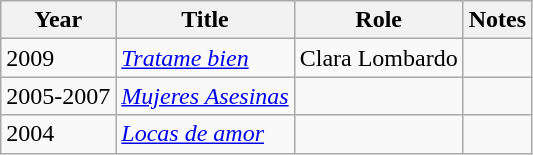<table class="wikitable sortable">
<tr>
<th>Year</th>
<th>Title</th>
<th>Role</th>
<th class="unsortable">Notes</th>
</tr>
<tr>
<td>2009</td>
<td><em><a href='#'>Tratame bien</a></em></td>
<td>Clara Lombardo</td>
<td></td>
</tr>
<tr>
<td>2005-2007</td>
<td><em><a href='#'>Mujeres Asesinas</a></em></td>
<td></td>
<td></td>
</tr>
<tr>
<td>2004</td>
<td><em><a href='#'>Locas de amor</a></em></td>
<td></td>
<td></td>
</tr>
</table>
